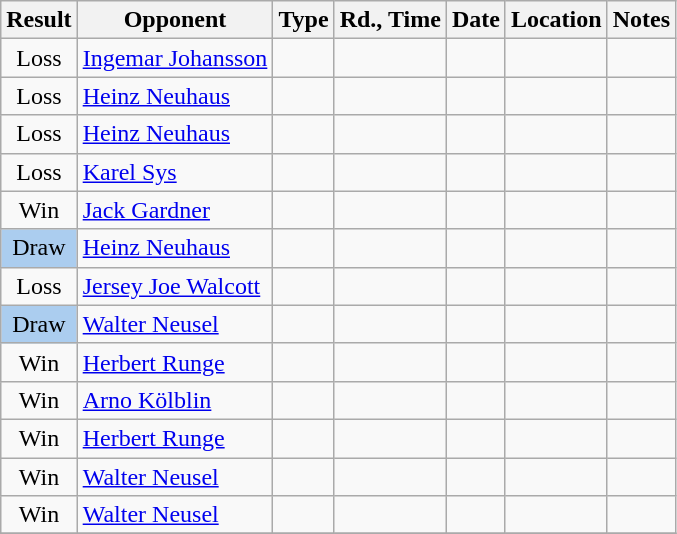<table class="wikitable" style="text-align:center;">
<tr>
<th>Result</th>
<th>Opponent</th>
<th>Type</th>
<th>Rd., Time</th>
<th>Date</th>
<th>Location</th>
<th>Notes</th>
</tr>
<tr>
<td>Loss</td>
<td align=left> <a href='#'>Ingemar Johansson</a></td>
<td></td>
<td></td>
<td></td>
<td align=left></td>
<td align=left></td>
</tr>
<tr>
<td>Loss</td>
<td align=left> <a href='#'>Heinz Neuhaus</a></td>
<td></td>
<td></td>
<td></td>
<td align=left></td>
<td align=left></td>
</tr>
<tr>
<td>Loss</td>
<td align=left> <a href='#'>Heinz Neuhaus</a></td>
<td></td>
<td></td>
<td></td>
<td align=left></td>
<td align=left></td>
</tr>
<tr>
<td>Loss</td>
<td align=left> <a href='#'>Karel Sys</a></td>
<td></td>
<td></td>
<td></td>
<td align=left></td>
<td align=left></td>
</tr>
<tr>
<td>Win</td>
<td align=left> <a href='#'>Jack Gardner</a></td>
<td></td>
<td></td>
<td></td>
<td align=left></td>
<td align=left></td>
</tr>
<tr>
<td style="background:#abcdef;">Draw</td>
<td align=left> <a href='#'>Heinz Neuhaus</a></td>
<td></td>
<td></td>
<td></td>
<td align=left></td>
<td align=left></td>
</tr>
<tr>
<td>Loss</td>
<td align=left> <a href='#'>Jersey Joe Walcott</a></td>
<td></td>
<td></td>
<td></td>
<td align=left></td>
<td align=left></td>
</tr>
<tr>
<td style="background:#abcdef;">Draw</td>
<td align=left> <a href='#'>Walter Neusel</a></td>
<td></td>
<td></td>
<td></td>
<td align=left></td>
<td align=left></td>
</tr>
<tr>
<td>Win</td>
<td align=left> <a href='#'>Herbert Runge</a></td>
<td></td>
<td></td>
<td></td>
<td align=left></td>
<td align=left></td>
</tr>
<tr>
<td>Win</td>
<td align=left> <a href='#'>Arno Kölblin</a></td>
<td></td>
<td></td>
<td></td>
<td align=left></td>
<td align=left></td>
</tr>
<tr>
<td>Win</td>
<td align=left> <a href='#'>Herbert Runge</a></td>
<td></td>
<td></td>
<td></td>
<td align=left></td>
<td align=left></td>
</tr>
<tr>
<td>Win</td>
<td align=left> <a href='#'>Walter Neusel</a></td>
<td></td>
<td></td>
<td></td>
<td align=left></td>
<td align=left></td>
</tr>
<tr>
<td>Win</td>
<td align=left> <a href='#'>Walter Neusel</a></td>
<td></td>
<td></td>
<td></td>
<td align=left></td>
<td align=left></td>
</tr>
<tr>
</tr>
</table>
